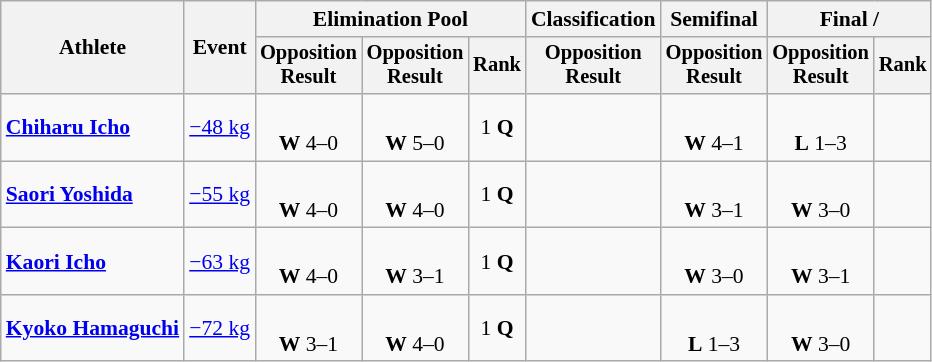<table class="wikitable" style="font-size:90%">
<tr>
<th rowspan="2">Athlete</th>
<th rowspan="2">Event</th>
<th colspan=3>Elimination Pool</th>
<th>Classification</th>
<th>Semifinal</th>
<th colspan=2>Final / </th>
</tr>
<tr style="font-size: 95%">
<th>Opposition<br>Result</th>
<th>Opposition<br>Result</th>
<th>Rank</th>
<th>Opposition<br>Result</th>
<th>Opposition<br>Result</th>
<th>Opposition<br>Result</th>
<th>Rank</th>
</tr>
<tr align=center>
<td align=left><strong><a href='#'>Chiharu Icho</a></strong></td>
<td align=left><a href='#'>−48 kg</a></td>
<td><br><strong>W</strong> 4–0 <sup></sup></td>
<td><br><strong>W</strong> 5–0 <sup></sup></td>
<td>1 <strong>Q</strong></td>
<td></td>
<td><br><strong>W</strong> 4–1 <sup></sup></td>
<td><br><strong>L</strong> 1–3 <sup></sup></td>
<td></td>
</tr>
<tr align=center>
<td align=left><strong><a href='#'>Saori Yoshida</a></strong></td>
<td align=left><a href='#'>−55 kg</a></td>
<td><br><strong>W</strong> 4–0 <sup></sup></td>
<td><br><strong>W</strong> 4–0 <sup></sup></td>
<td>1 <strong>Q</strong></td>
<td></td>
<td><br><strong>W</strong> 3–1 <sup></sup></td>
<td><br><strong>W</strong> 3–0 <sup></sup></td>
<td></td>
</tr>
<tr align=center>
<td align=left><strong><a href='#'>Kaori Icho</a></strong></td>
<td align=left><a href='#'>−63 kg</a></td>
<td><br><strong>W</strong> 4–0 <sup></sup></td>
<td><br><strong>W</strong> 3–1 <sup></sup></td>
<td>1 <strong>Q</strong></td>
<td></td>
<td><br><strong>W</strong> 3–0 <sup></sup></td>
<td><br><strong>W</strong> 3–1 <sup></sup></td>
<td></td>
</tr>
<tr align=center>
<td align=left><strong><a href='#'>Kyoko Hamaguchi</a></strong></td>
<td align=left><a href='#'>−72 kg</a></td>
<td><br><strong>W</strong> 3–1 <sup></sup></td>
<td><br><strong>W</strong> 4–0 <sup></sup></td>
<td>1 <strong>Q</strong></td>
<td></td>
<td><br><strong>L</strong> 1–3 <sup></sup></td>
<td><br><strong>W</strong> 3–0 <sup></sup></td>
<td></td>
</tr>
</table>
